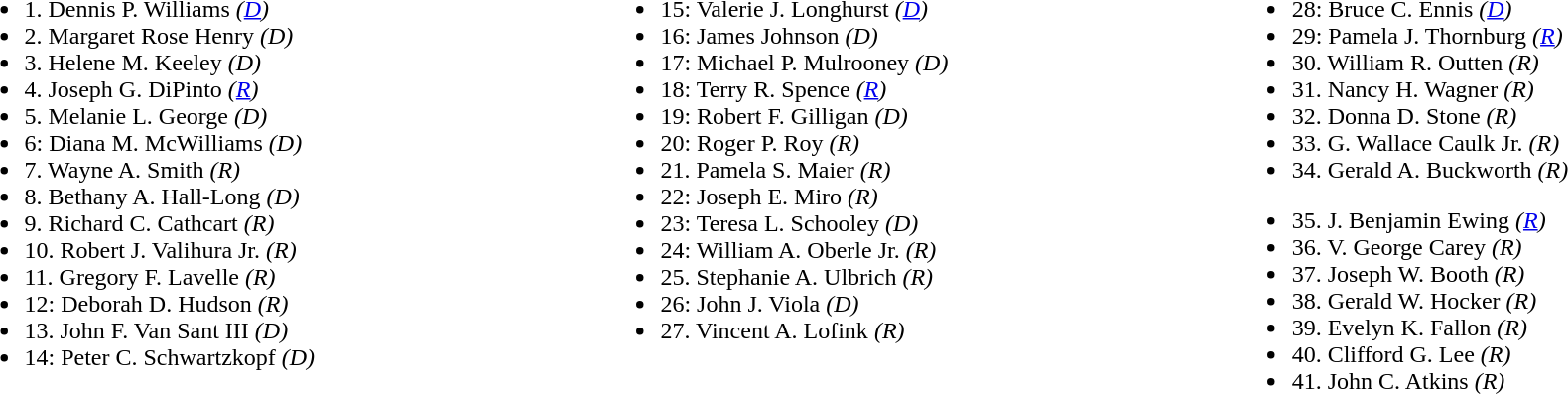<table width=100%>
<tr valign=top>
<td><br><ul><li>1. Dennis P. Williams <em>(<a href='#'>D</a>)</em></li><li>2. Margaret Rose Henry <em>(D)</em></li><li>3. Helene M. Keeley <em>(D)</em></li><li>4. Joseph G. DiPinto <em>(<a href='#'>R</a>)</em></li><li>5. Melanie L. George <em>(D)</em></li><li>6: Diana M. McWilliams <em>(D)</em></li><li>7. Wayne A. Smith <em>(R)</em></li><li>8. Bethany A. Hall-Long <em>(D)</em></li><li>9. Richard C. Cathcart <em>(R)</em></li><li>10. Robert J. Valihura Jr. <em>(R)</em></li><li>11. Gregory F. Lavelle <em>(R)</em></li><li>12: Deborah D. Hudson <em>(R)</em></li><li>13. John F. Van Sant III <em>(D)</em></li><li>14: Peter C. Schwartzkopf <em>(D)</em></li></ul></td>
<td><br><ul><li>15: Valerie J. Longhurst <em>(<a href='#'>D</a>)</em></li><li>16: James Johnson <em>(D)</em></li><li>17: Michael P. Mulrooney <em>(D)</em></li><li>18: Terry R. Spence <em>(<a href='#'>R</a>)</em></li><li>19: Robert F. Gilligan <em>(D)</em></li><li>20: Roger P. Roy <em>(R)</em></li><li>21. Pamela S. Maier <em>(R)</em></li><li>22: Joseph E. Miro <em>(R)</em></li><li>23: Teresa L. Schooley <em>(D)</em></li><li>24: William A. Oberle Jr. <em>(R)</em></li><li>25. Stephanie A. Ulbrich <em>(R)</em></li><li>26: John J. Viola <em>(D)</em></li><li>27. Vincent A. Lofink <em>(R)</em></li></ul></td>
<td><br><ul><li>28: Bruce C. Ennis <em>(<a href='#'>D</a>)</em></li><li>29: Pamela J. Thornburg <em>(<a href='#'>R</a>)</em></li><li>30. William R. Outten <em>(R)</em></li><li>31. Nancy H. Wagner <em>(R)</em></li><li>32. Donna D. Stone <em>(R)</em></li><li>33. G. Wallace Caulk Jr. <em>(R)</em></li><li>34. Gerald A. Buckworth <em>(R)</em></li></ul><ul><li>35. J. Benjamin Ewing <em>(<a href='#'>R</a>)</em></li><li>36. V. George Carey <em>(R)</em></li><li>37. Joseph W. Booth <em>(R)</em></li><li>38. Gerald W. Hocker <em>(R)</em></li><li>39. Evelyn K. Fallon <em>(R)</em></li><li>40. Clifford G. Lee <em>(R)</em></li><li>41. John C. Atkins <em>(R)</em></li></ul></td>
</tr>
</table>
